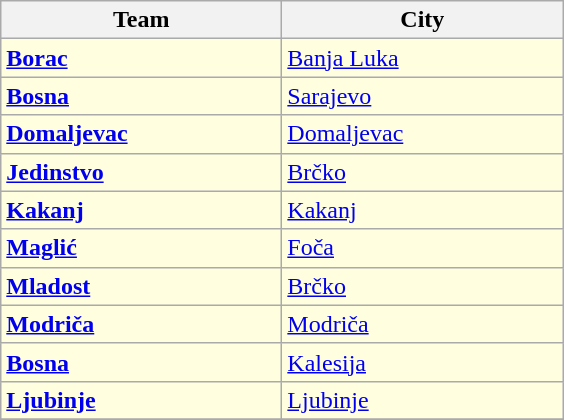<table class="wikitable sortable">
<tr>
<th width=180>Team</th>
<th width=180>City</th>
</tr>
<tr bgcolor=ffffe0>
<td><strong><a href='#'>Borac</a></strong></td>
<td><a href='#'>Banja Luka</a></td>
</tr>
<tr bgcolor=ffffe0>
<td><strong><a href='#'>Bosna</a></strong></td>
<td><a href='#'>Sarajevo</a></td>
</tr>
<tr bgcolor=ffffe0>
<td><strong><a href='#'>Domaljevac</a></strong></td>
<td><a href='#'>Domaljevac</a></td>
</tr>
<tr bgcolor=ffffe0>
<td><strong><a href='#'>Jedinstvo</a></strong></td>
<td><a href='#'>Brčko</a></td>
</tr>
<tr bgcolor=ffffe0>
<td><strong><a href='#'>Kakanj</a></strong></td>
<td><a href='#'>Kakanj</a></td>
</tr>
<tr bgcolor=ffffe0>
<td><strong><a href='#'>Maglić</a></strong></td>
<td><a href='#'>Foča</a></td>
</tr>
<tr bgcolor=ffffe0>
<td><strong><a href='#'>Mladost</a></strong></td>
<td><a href='#'>Brčko</a></td>
</tr>
<tr bgcolor=ffffe0>
<td><strong><a href='#'>Modriča</a></strong></td>
<td><a href='#'>Modriča</a></td>
</tr>
<tr bgcolor=ffffe0>
<td><strong><a href='#'>Bosna</a></strong></td>
<td><a href='#'>Kalesija</a></td>
</tr>
<tr bgcolor=ffffe0>
<td><strong><a href='#'>Ljubinje</a></strong></td>
<td><a href='#'>Ljubinje</a></td>
</tr>
<tr>
</tr>
</table>
